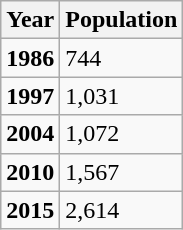<table class="wikitable">
<tr>
<th>Year</th>
<th>Population</th>
</tr>
<tr>
<td><strong>1986</strong></td>
<td>744</td>
</tr>
<tr>
<td><strong>1997</strong></td>
<td>1,031</td>
</tr>
<tr>
<td><strong>2004</strong></td>
<td>1,072</td>
</tr>
<tr>
<td><strong>2010</strong></td>
<td>1,567</td>
</tr>
<tr>
<td><strong>2015</strong></td>
<td>2,614</td>
</tr>
</table>
